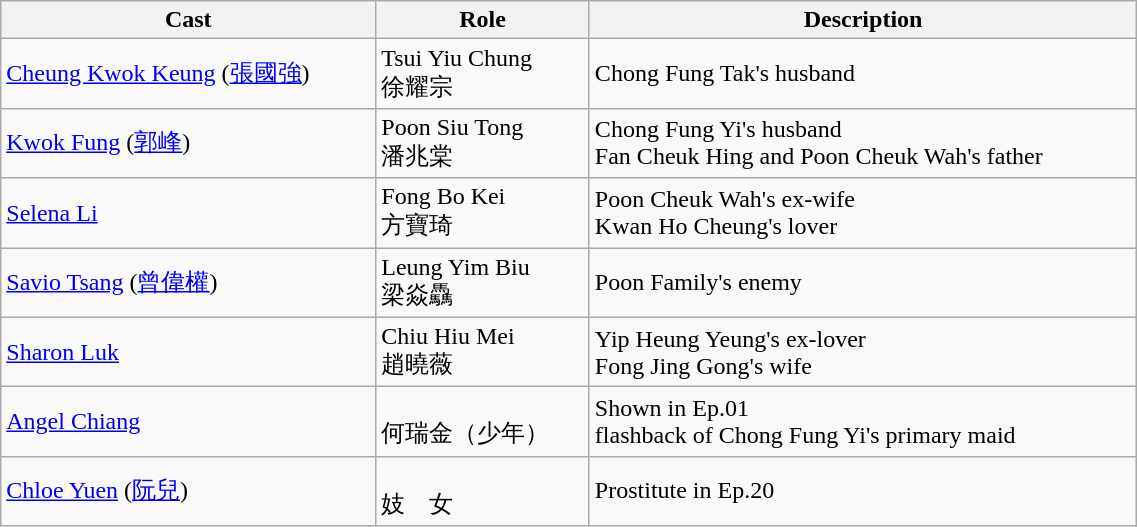<table class="wikitable" width="60%">
<tr>
<th>Cast</th>
<th>Role</th>
<th>Description</th>
</tr>
<tr>
<td><a href='#'>Cheung Kwok Keung</a> (<a href='#'>張國強</a>)</td>
<td>Tsui Yiu Chung<br>徐耀宗</td>
<td>Chong Fung Tak's husband</td>
</tr>
<tr>
<td><a href='#'>Kwok Fung</a> (<a href='#'>郭峰</a>)</td>
<td>Poon Siu Tong<br>潘兆棠</td>
<td>Chong Fung Yi's husband<br>Fan Cheuk Hing and Poon Cheuk Wah's father</td>
</tr>
<tr>
<td><a href='#'>Selena Li</a></td>
<td>Fong Bo Kei<br>方寶琦</td>
<td>Poon Cheuk Wah's ex-wife<br>Kwan Ho Cheung's lover</td>
</tr>
<tr>
<td><a href='#'>Savio Tsang</a> (<a href='#'>曾偉權</a>)</td>
<td>Leung Yim Biu<br>梁焱驫</td>
<td>Poon Family's enemy</td>
</tr>
<tr>
<td><a href='#'>Sharon Luk</a></td>
<td>Chiu Hiu Mei<br>趙曉薇</td>
<td>Yip Heung Yeung's ex-lover<br>Fong Jing Gong's wife</td>
</tr>
<tr>
<td><a href='#'>Angel Chiang</a></td>
<td><br>何瑞金（少年）</td>
<td>Shown in Ep.01<br>flashback of Chong Fung Yi's primary maid</td>
</tr>
<tr>
<td><a href='#'>Chloe Yuen</a> (<a href='#'>阮兒</a>)</td>
<td><br>妓　女</td>
<td>Prostitute in Ep.20</td>
</tr>
</table>
